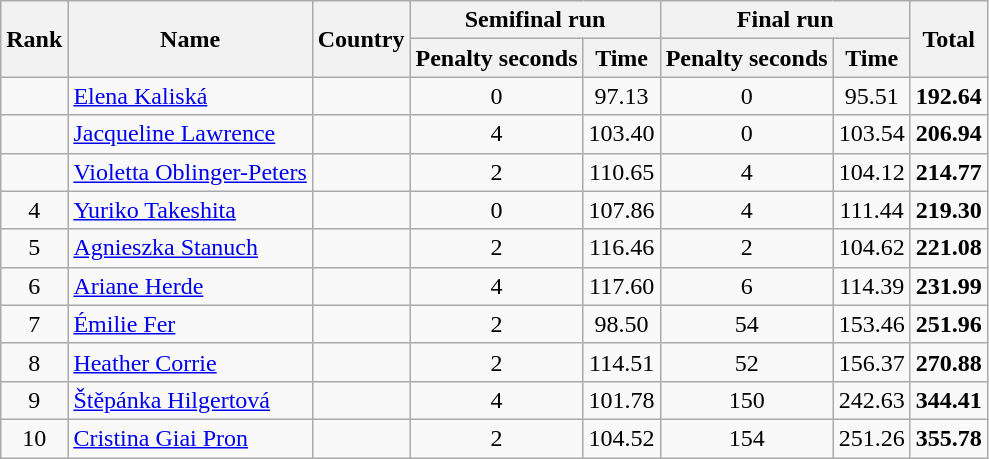<table class="wikitable sortable" style="text-align:center">
<tr>
<th rowspan=2>Rank</th>
<th rowspan=2>Name</th>
<th rowspan=2>Country</th>
<th colspan=2>Semifinal run</th>
<th colspan=2>Final run</th>
<th rowspan=2>Total</th>
</tr>
<tr>
<th>Penalty seconds</th>
<th>Time</th>
<th>Penalty seconds</th>
<th>Time</th>
</tr>
<tr>
<td></td>
<td align=left><a href='#'>Elena Kaliská</a></td>
<td></td>
<td>0</td>
<td>97.13</td>
<td>0</td>
<td>95.51</td>
<td><strong>192.64</strong></td>
</tr>
<tr>
<td></td>
<td align=left><a href='#'>Jacqueline Lawrence</a></td>
<td></td>
<td>4</td>
<td>103.40</td>
<td>0</td>
<td>103.54</td>
<td><strong>206.94</strong></td>
</tr>
<tr>
<td></td>
<td align=left><a href='#'>Violetta Oblinger-Peters</a></td>
<td></td>
<td>2</td>
<td>110.65</td>
<td>4</td>
<td>104.12</td>
<td><strong>214.77</strong></td>
</tr>
<tr>
<td>4</td>
<td align=left><a href='#'>Yuriko Takeshita</a></td>
<td></td>
<td>0</td>
<td>107.86</td>
<td>4</td>
<td>111.44</td>
<td><strong>219.30</strong></td>
</tr>
<tr>
<td>5</td>
<td align=left><a href='#'>Agnieszka Stanuch</a></td>
<td></td>
<td>2</td>
<td>116.46</td>
<td>2</td>
<td>104.62</td>
<td><strong>221.08</strong></td>
</tr>
<tr>
<td>6</td>
<td align=left><a href='#'>Ariane Herde</a></td>
<td></td>
<td>4</td>
<td>117.60</td>
<td>6</td>
<td>114.39</td>
<td><strong>231.99</strong></td>
</tr>
<tr>
<td>7</td>
<td align=left><a href='#'>Émilie Fer</a></td>
<td></td>
<td>2</td>
<td>98.50</td>
<td>54</td>
<td>153.46</td>
<td><strong>251.96</strong></td>
</tr>
<tr>
<td>8</td>
<td align=left><a href='#'>Heather Corrie</a></td>
<td></td>
<td>2</td>
<td>114.51</td>
<td>52</td>
<td>156.37</td>
<td><strong>270.88</strong></td>
</tr>
<tr>
<td>9</td>
<td align=left><a href='#'>Štěpánka Hilgertová</a></td>
<td></td>
<td>4</td>
<td>101.78</td>
<td>150</td>
<td>242.63</td>
<td><strong>344.41</strong></td>
</tr>
<tr>
<td>10</td>
<td align=left><a href='#'>Cristina Giai Pron</a></td>
<td></td>
<td>2</td>
<td>104.52</td>
<td>154</td>
<td>251.26</td>
<td><strong>355.78</strong></td>
</tr>
</table>
